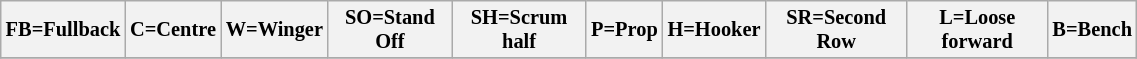<table class="wikitable" style="font-size:85%;" width="60%">
<tr>
<th>FB=Fullback</th>
<th>C=Centre</th>
<th>W=Winger</th>
<th>SO=Stand Off</th>
<th>SH=Scrum half</th>
<th>P=Prop</th>
<th>H=Hooker</th>
<th>SR=Second Row</th>
<th>L=Loose forward</th>
<th>B=Bench</th>
</tr>
<tr>
</tr>
</table>
